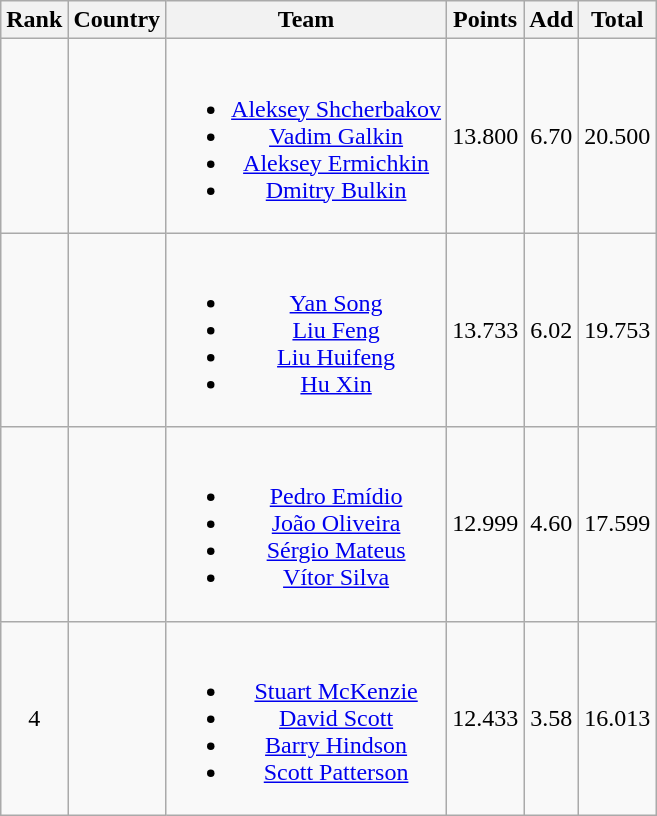<table class="wikitable sortable" style="text-align:center">
<tr>
<th scope=col>Rank</th>
<th scope=col>Country</th>
<th scope=col>Team</th>
<th scope=col>Points</th>
<th>Add</th>
<th>Total</th>
</tr>
<tr>
<td></td>
<td align=left></td>
<td><br><ul><li><a href='#'>Aleksey Shcherbakov</a></li><li><a href='#'>Vadim Galkin</a></li><li><a href='#'>Aleksey Ermichkin</a></li><li><a href='#'>Dmitry Bulkin</a></li></ul></td>
<td>13.800</td>
<td>6.70</td>
<td>20.500</td>
</tr>
<tr>
<td></td>
<td align=left></td>
<td><br><ul><li><a href='#'>Yan Song</a></li><li><a href='#'>Liu Feng</a></li><li><a href='#'>Liu Huifeng</a></li><li><a href='#'>Hu Xin</a></li></ul></td>
<td>13.733</td>
<td>6.02</td>
<td>19.753</td>
</tr>
<tr>
<td></td>
<td align=left></td>
<td><br><ul><li><a href='#'>Pedro Emídio</a></li><li><a href='#'>João Oliveira</a></li><li><a href='#'>Sérgio Mateus</a></li><li><a href='#'>Vítor Silva</a></li></ul></td>
<td>12.999</td>
<td>4.60</td>
<td>17.599</td>
</tr>
<tr>
<td>4</td>
<td align=left></td>
<td><br><ul><li><a href='#'>Stuart McKenzie</a></li><li><a href='#'>David Scott</a></li><li><a href='#'>Barry Hindson</a></li><li><a href='#'>Scott Patterson</a></li></ul></td>
<td>12.433</td>
<td>3.58</td>
<td>16.013</td>
</tr>
</table>
